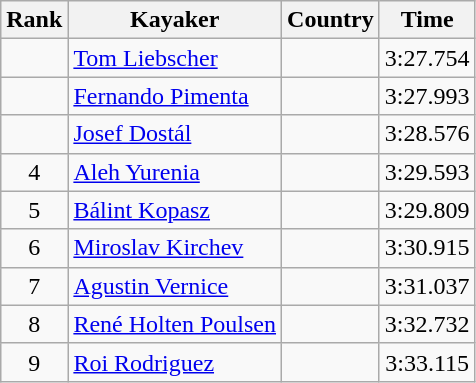<table class="wikitable" style="text-align:center">
<tr>
<th>Rank</th>
<th>Kayaker</th>
<th>Country</th>
<th>Time</th>
</tr>
<tr>
<td></td>
<td align="left"><a href='#'>Tom Liebscher</a></td>
<td align="left"></td>
<td>3:27.754</td>
</tr>
<tr>
<td></td>
<td align="left"><a href='#'>Fernando Pimenta</a></td>
<td align="left"></td>
<td>3:27.993</td>
</tr>
<tr>
<td></td>
<td align="left"><a href='#'>Josef Dostál</a></td>
<td align="left"></td>
<td>3:28.576</td>
</tr>
<tr>
<td>4</td>
<td align="left"><a href='#'>Aleh Yurenia</a></td>
<td align="left"></td>
<td>3:29.593</td>
</tr>
<tr>
<td>5</td>
<td align="left"><a href='#'>Bálint Kopasz</a></td>
<td align="left"></td>
<td>3:29.809</td>
</tr>
<tr>
<td>6</td>
<td align="left"><a href='#'>Miroslav Kirchev</a></td>
<td align="left"></td>
<td>3:30.915</td>
</tr>
<tr>
<td>7</td>
<td align="left"><a href='#'>Agustin Vernice</a></td>
<td align="left"></td>
<td>3:31.037</td>
</tr>
<tr>
<td>8</td>
<td align="left"><a href='#'>René Holten Poulsen</a></td>
<td align="left"></td>
<td>3:32.732</td>
</tr>
<tr>
<td>9</td>
<td align="left"><a href='#'>Roi Rodriguez</a></td>
<td align="left"></td>
<td>3:33.115</td>
</tr>
</table>
